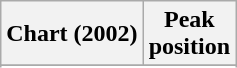<table class="wikitable sortable plainrowheaders" style="text-align:center;">
<tr>
<th>Chart (2002)</th>
<th>Peak<br>position</th>
</tr>
<tr>
</tr>
<tr>
</tr>
</table>
